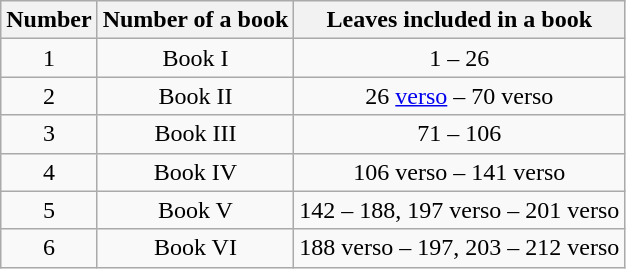<table class="wikitable">
<tr>
<th>Number</th>
<th>Number of a book</th>
<th>Leaves included in a book</th>
</tr>
<tr>
<td style="text-align:center">1</td>
<td style="text-align:center">Book I</td>
<td style="text-align:center">1 – 26</td>
</tr>
<tr>
<td style="text-align:center">2</td>
<td style="text-align:center">Book II</td>
<td style="text-align:center">26 <a href='#'>verso</a> – 70 verso</td>
</tr>
<tr>
<td style="text-align:center">3</td>
<td style="text-align:center">Book III</td>
<td style="text-align:center">71  – 106</td>
</tr>
<tr>
<td style="text-align:center">4</td>
<td style="text-align:center">Book IV</td>
<td style="text-align:center">106 verso – 141 verso</td>
</tr>
<tr>
<td style="text-align:center">5</td>
<td style="text-align:center">Book V</td>
<td style="text-align:center">142 – 188, 197 verso – 201 verso</td>
</tr>
<tr>
<td style="text-align:center">6</td>
<td style="text-align:center">Book VI</td>
<td style="text-align:center">188 verso – 197, 203 – 212 verso</td>
</tr>
</table>
